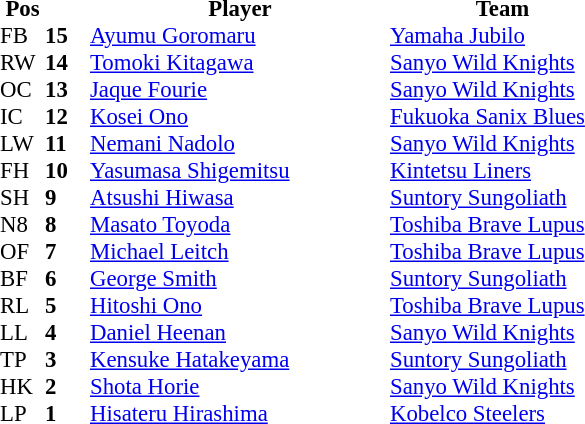<table style="font-size: 95%" cellspacing="0" cellpadding="0">
<tr>
<th width="30">Pos</th>
<th width="30"></th>
<th width="200">Player</th>
<th width="150">Team</th>
</tr>
<tr>
<td>FB</td>
<td><strong>15</strong></td>
<td> <a href='#'>Ayumu Goromaru</a></td>
<td><a href='#'>Yamaha Jubilo</a></td>
</tr>
<tr>
<td>RW</td>
<td><strong>14</strong></td>
<td> <a href='#'>Tomoki Kitagawa</a></td>
<td><a href='#'>Sanyo Wild Knights</a></td>
</tr>
<tr>
<td>OC</td>
<td><strong>13</strong></td>
<td> <a href='#'>Jaque Fourie</a></td>
<td><a href='#'>Sanyo Wild Knights</a></td>
</tr>
<tr>
<td>IC</td>
<td><strong>12</strong></td>
<td> <a href='#'>Kosei Ono</a></td>
<td><a href='#'>Fukuoka Sanix Blues</a></td>
</tr>
<tr>
<td>LW</td>
<td><strong>11</strong></td>
<td> <a href='#'>Nemani Nadolo</a></td>
<td><a href='#'>Sanyo Wild Knights</a></td>
</tr>
<tr>
<td>FH</td>
<td><strong>10</strong></td>
<td> <a href='#'>Yasumasa Shigemitsu</a></td>
<td><a href='#'>Kintetsu Liners</a></td>
</tr>
<tr>
<td>SH</td>
<td><strong>9</strong></td>
<td> <a href='#'>Atsushi Hiwasa</a></td>
<td><a href='#'>Suntory Sungoliath</a></td>
</tr>
<tr>
<td>N8</td>
<td><strong>8</strong></td>
<td> <a href='#'>Masato Toyoda</a></td>
<td><a href='#'>Toshiba Brave Lupus</a></td>
</tr>
<tr>
<td>OF</td>
<td><strong>7</strong></td>
<td> <a href='#'>Michael Leitch</a></td>
<td><a href='#'>Toshiba Brave Lupus</a></td>
</tr>
<tr>
<td>BF</td>
<td><strong>6</strong></td>
<td> <a href='#'>George Smith</a></td>
<td><a href='#'>Suntory Sungoliath</a></td>
</tr>
<tr>
<td>RL</td>
<td><strong>5</strong></td>
<td> <a href='#'>Hitoshi Ono</a></td>
<td><a href='#'>Toshiba Brave Lupus</a></td>
</tr>
<tr>
<td>LL</td>
<td><strong>4</strong></td>
<td> <a href='#'>Daniel Heenan</a></td>
<td><a href='#'>Sanyo Wild Knights</a></td>
</tr>
<tr>
<td>TP</td>
<td><strong>3</strong></td>
<td> <a href='#'>Kensuke Hatakeyama</a></td>
<td><a href='#'>Suntory Sungoliath</a></td>
</tr>
<tr>
<td>HK</td>
<td><strong>2</strong></td>
<td> <a href='#'>Shota Horie</a></td>
<td><a href='#'>Sanyo Wild Knights</a></td>
</tr>
<tr>
<td>LP</td>
<td><strong>1</strong></td>
<td> <a href='#'>Hisateru Hirashima</a></td>
<td><a href='#'>Kobelco Steelers</a></td>
</tr>
</table>
